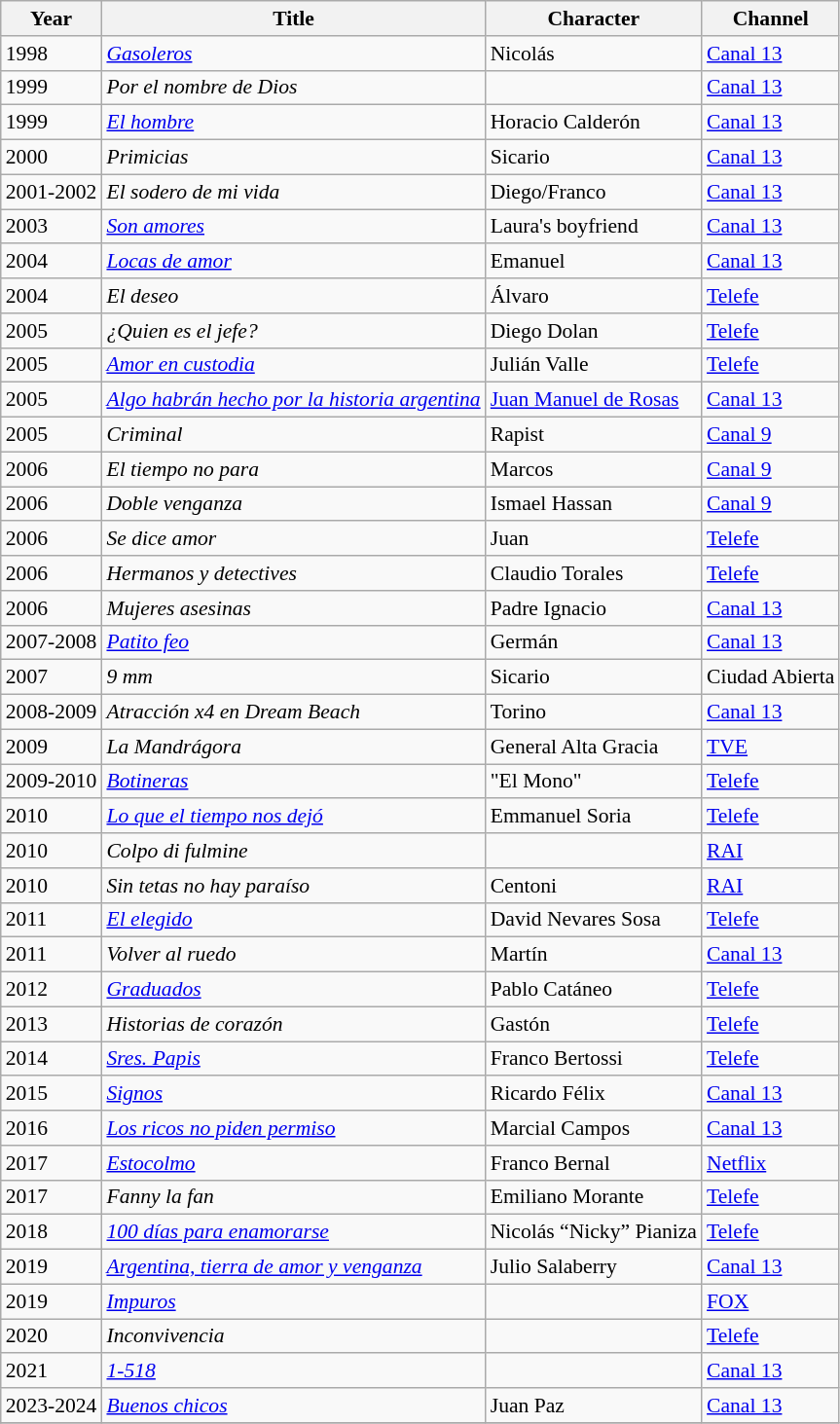<table class="wikitable" style="font-size: 90%;">
<tr>
<th>Year</th>
<th>Title</th>
<th>Character</th>
<th>Channel</th>
</tr>
<tr>
<td>1998</td>
<td><em><a href='#'>Gasoleros</a></em></td>
<td>Nicolás</td>
<td><a href='#'>Canal 13</a></td>
</tr>
<tr>
<td>1999</td>
<td><em>Por el nombre de Dios</em></td>
<td></td>
<td><a href='#'>Canal 13</a></td>
</tr>
<tr>
<td>1999</td>
<td><em><a href='#'>El hombre</a></em></td>
<td>Horacio Calderón</td>
<td><a href='#'>Canal 13</a></td>
</tr>
<tr>
<td>2000</td>
<td><em>Primicias</em></td>
<td>Sicario</td>
<td><a href='#'>Canal 13</a></td>
</tr>
<tr>
<td>2001-2002</td>
<td><em>El sodero de mi vida</em></td>
<td>Diego/Franco</td>
<td><a href='#'>Canal 13</a></td>
</tr>
<tr>
<td>2003</td>
<td><em><a href='#'>Son amores</a></em></td>
<td>Laura's boyfriend</td>
<td><a href='#'>Canal 13</a></td>
</tr>
<tr>
<td>2004</td>
<td><em><a href='#'>Locas de amor</a></em></td>
<td>Emanuel</td>
<td><a href='#'>Canal 13</a></td>
</tr>
<tr>
<td>2004</td>
<td><em>El deseo</em></td>
<td>Álvaro</td>
<td><a href='#'>Telefe</a></td>
</tr>
<tr>
<td>2005</td>
<td><em>¿Quien es el jefe?</em></td>
<td>Diego Dolan</td>
<td><a href='#'>Telefe</a></td>
</tr>
<tr>
<td>2005</td>
<td><em><a href='#'>Amor en custodia</a></em></td>
<td>Julián Valle</td>
<td><a href='#'>Telefe</a></td>
</tr>
<tr>
<td>2005</td>
<td><em><a href='#'>Algo habrán hecho por la historia argentina</a></em></td>
<td><a href='#'>Juan Manuel de Rosas</a></td>
<td><a href='#'>Canal 13</a></td>
</tr>
<tr>
<td>2005</td>
<td><em>Criminal</em></td>
<td>Rapist</td>
<td><a href='#'>Canal 9</a></td>
</tr>
<tr>
<td>2006</td>
<td><em>El tiempo no para</em></td>
<td>Marcos</td>
<td><a href='#'>Canal 9</a></td>
</tr>
<tr>
<td>2006</td>
<td><em>Doble venganza</em></td>
<td>Ismael Hassan</td>
<td><a href='#'>Canal 9</a></td>
</tr>
<tr>
<td>2006</td>
<td><em>Se dice amor</em></td>
<td>Juan</td>
<td><a href='#'>Telefe</a></td>
</tr>
<tr>
<td>2006</td>
<td><em>Hermanos y detectives</em></td>
<td>Claudio Torales</td>
<td><a href='#'>Telefe</a></td>
</tr>
<tr>
<td>2006</td>
<td><em>Mujeres asesinas</em></td>
<td>Padre Ignacio</td>
<td><a href='#'>Canal 13</a></td>
</tr>
<tr>
<td>2007-2008</td>
<td><em> <a href='#'>Patito feo</a></em></td>
<td>Germán</td>
<td><a href='#'>Canal 13</a></td>
</tr>
<tr>
<td>2007</td>
<td><em>9 mm</em></td>
<td>Sicario</td>
<td>Ciudad Abierta</td>
</tr>
<tr>
<td>2008-2009</td>
<td><em>Atracción x4 en Dream Beach</em></td>
<td>Torino</td>
<td><a href='#'>Canal 13</a></td>
</tr>
<tr>
<td>2009</td>
<td><em>La Mandrágora</em></td>
<td>General Alta Gracia</td>
<td><a href='#'>TVE</a></td>
</tr>
<tr>
<td>2009-2010</td>
<td><em><a href='#'>Botineras</a></em></td>
<td>"El Mono"</td>
<td><a href='#'>Telefe</a></td>
</tr>
<tr>
<td>2010</td>
<td><em><a href='#'>Lo que el tiempo nos dejó</a></em></td>
<td>Emmanuel Soria</td>
<td><a href='#'>Telefe</a></td>
</tr>
<tr>
<td>2010</td>
<td><em>Colpo di fulmine</em></td>
<td></td>
<td><a href='#'>RAI</a></td>
</tr>
<tr>
<td>2010</td>
<td><em>Sin tetas no hay paraíso</em></td>
<td>Centoni</td>
<td><a href='#'>RAI</a></td>
</tr>
<tr>
<td>2011</td>
<td><em><a href='#'>El elegido</a></em></td>
<td>David Nevares Sosa</td>
<td><a href='#'>Telefe</a></td>
</tr>
<tr>
<td>2011</td>
<td><em>Volver al ruedo</em></td>
<td>Martín</td>
<td><a href='#'>Canal 13</a></td>
</tr>
<tr>
<td>2012</td>
<td><em><a href='#'>Graduados</a></em></td>
<td>Pablo Catáneo</td>
<td><a href='#'>Telefe</a></td>
</tr>
<tr>
<td>2013</td>
<td><em>Historias de corazón</em></td>
<td>Gastón</td>
<td><a href='#'>Telefe</a></td>
</tr>
<tr>
<td>2014</td>
<td><em><a href='#'>Sres. Papis</a></em></td>
<td>Franco Bertossi</td>
<td><a href='#'>Telefe</a></td>
</tr>
<tr>
<td>2015</td>
<td><em><a href='#'>Signos</a></em></td>
<td>Ricardo Félix</td>
<td><a href='#'>Canal 13</a></td>
</tr>
<tr>
<td>2016</td>
<td><em><a href='#'>Los ricos no piden permiso</a></em></td>
<td>Marcial Campos</td>
<td><a href='#'>Canal 13</a></td>
</tr>
<tr>
<td>2017</td>
<td><em><a href='#'>Estocolmo</a></em></td>
<td>Franco Bernal</td>
<td><a href='#'>Netflix</a></td>
</tr>
<tr>
<td>2017</td>
<td><em>Fanny la fan</em></td>
<td>Emiliano Morante</td>
<td><a href='#'>Telefe</a></td>
</tr>
<tr>
<td>2018</td>
<td><em><a href='#'>100 días para enamorarse</a></em></td>
<td>Nicolás “Nicky” Pianiza</td>
<td><a href='#'>Telefe</a></td>
</tr>
<tr>
<td>2019</td>
<td><em><a href='#'>Argentina, tierra de amor y venganza</a></em></td>
<td>Julio Salaberry</td>
<td><a href='#'>Canal 13</a></td>
</tr>
<tr>
<td>2019</td>
<td><em><a href='#'>Impuros</a></em></td>
<td></td>
<td><a href='#'>FOX</a></td>
</tr>
<tr>
<td>2020</td>
<td><em>Inconvivencia</em></td>
<td></td>
<td><a href='#'>Telefe</a></td>
</tr>
<tr>
<td>2021</td>
<td><em><a href='#'>1-518</a></em></td>
<td></td>
<td><a href='#'>Canal 13</a></td>
</tr>
<tr>
<td>2023-2024</td>
<td><em><a href='#'>Buenos chicos</a></em></td>
<td>Juan Paz</td>
<td><a href='#'>Canal 13</a></td>
</tr>
<tr>
</tr>
</table>
